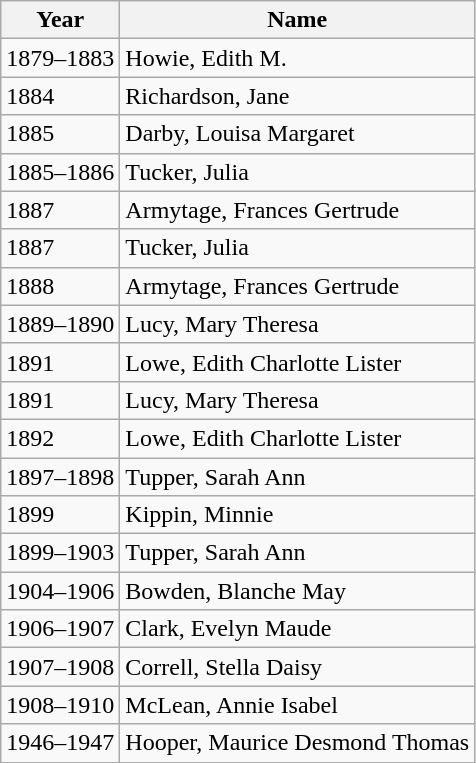<table class="wikitable">
<tr>
<th>Year</th>
<th>Name</th>
</tr>
<tr>
<td>1879–1883</td>
<td>Howie, Edith M.</td>
</tr>
<tr>
<td>1884</td>
<td>Richardson, Jane</td>
</tr>
<tr>
<td>1885</td>
<td>Darby, Louisa Margaret</td>
</tr>
<tr>
<td>1885–1886</td>
<td>Tucker, Julia</td>
</tr>
<tr>
<td>1887</td>
<td>Armytage, Frances Gertrude</td>
</tr>
<tr>
<td>1887</td>
<td>Tucker, Julia</td>
</tr>
<tr>
<td>1888</td>
<td>Armytage, Frances Gertrude</td>
</tr>
<tr>
<td>1889–1890</td>
<td>Lucy, Mary Theresa</td>
</tr>
<tr>
<td>1891</td>
<td>Lowe, Edith Charlotte Lister</td>
</tr>
<tr>
<td>1891</td>
<td>Lucy, Mary Theresa</td>
</tr>
<tr>
<td>1892</td>
<td>Lowe, Edith Charlotte Lister</td>
</tr>
<tr>
<td>1897–1898</td>
<td>Tupper, Sarah Ann</td>
</tr>
<tr>
<td>1899</td>
<td>Kippin, Minnie</td>
</tr>
<tr>
<td>1899–1903</td>
<td>Tupper, Sarah Ann</td>
</tr>
<tr>
<td>1904–1906</td>
<td>Bowden, Blanche May</td>
</tr>
<tr>
<td>1906–1907</td>
<td>Clark, Evelyn Maude</td>
</tr>
<tr>
<td>1907–1908</td>
<td>Correll, Stella Daisy</td>
</tr>
<tr>
<td>1908–1910</td>
<td>McLean, Annie Isabel</td>
</tr>
<tr>
<td>1946–1947</td>
<td>Hooper, Maurice Desmond Thomas</td>
</tr>
</table>
